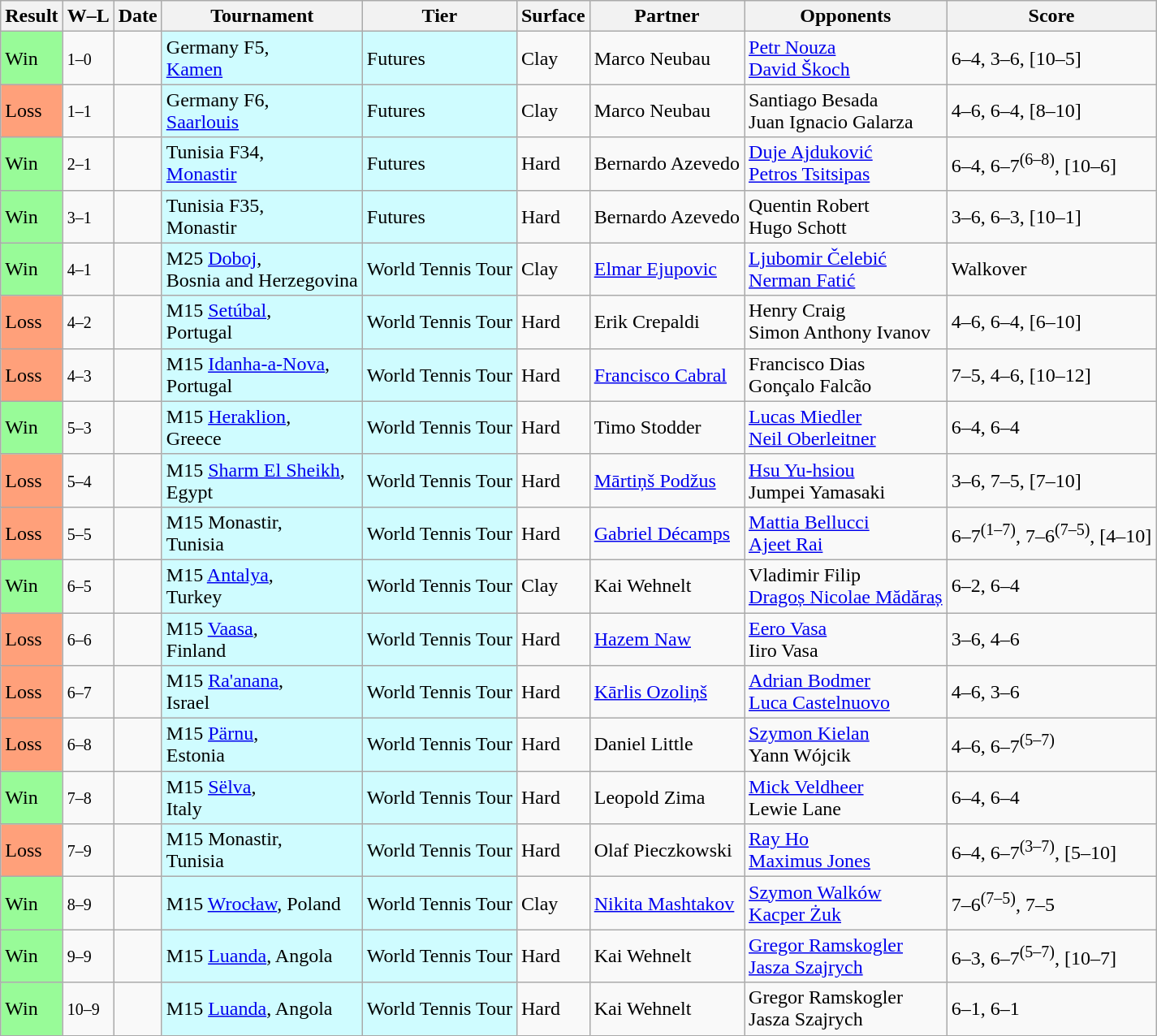<table class="sortable wikitable nowrap">
<tr>
<th>Result</th>
<th class="unsortable">W–L</th>
<th>Date</th>
<th>Tournament</th>
<th>Tier</th>
<th>Surface</th>
<th>Partner</th>
<th>Opponents</th>
<th class="unsortable">Score</th>
</tr>
<tr>
<td bgcolor=98FB98>Win</td>
<td><small>1–0</small></td>
<td></td>
<td style="background:#cffcff;">Germany F5, <br> <a href='#'>Kamen</a></td>
<td style="background:#cffcff;">Futures</td>
<td>Clay</td>
<td> Marco Neubau</td>
<td> <a href='#'>Petr Nouza</a><br> <a href='#'>David Škoch</a></td>
<td>6–4, 3–6, [10–5]</td>
</tr>
<tr>
<td bgcolor=FFA07A>Loss</td>
<td><small>1–1</small></td>
<td></td>
<td style="background:#cffcff;">Germany F6, <br> <a href='#'>Saarlouis</a></td>
<td style="background:#cffcff;">Futures</td>
<td>Clay</td>
<td> Marco Neubau</td>
<td> Santiago Besada<br> Juan Ignacio Galarza</td>
<td>4–6, 6–4, [8–10]</td>
</tr>
<tr>
<td bgcolor=98FB98>Win</td>
<td><small>2–1</small></td>
<td></td>
<td style="background:#cffcff;">Tunisia F34, <br> <a href='#'>Monastir</a></td>
<td style="background:#cffcff;">Futures</td>
<td>Hard</td>
<td> Bernardo Azevedo</td>
<td> <a href='#'>Duje Ajduković</a><br> <a href='#'>Petros Tsitsipas</a></td>
<td>6–4, 6–7<sup>(6–8)</sup>, [10–6]</td>
</tr>
<tr>
<td bgcolor=98FB98>Win</td>
<td><small>3–1</small></td>
<td></td>
<td style="background:#cffcff;">Tunisia F35, <br> Monastir</td>
<td style="background:#cffcff;">Futures</td>
<td>Hard</td>
<td> Bernardo Azevedo</td>
<td> Quentin Robert<br> Hugo Schott</td>
<td>3–6, 6–3, [10–1]</td>
</tr>
<tr>
<td bgcolor=98FB98>Win</td>
<td><small>4–1</small></td>
<td></td>
<td style="background:#cffcff;">M25 <a href='#'>Doboj</a>, <br> Bosnia and Herzegovina</td>
<td style="background:#cffcff;">World Tennis Tour</td>
<td>Clay</td>
<td> <a href='#'>Elmar Ejupovic</a></td>
<td> <a href='#'>Ljubomir Čelebić</a><br> <a href='#'>Nerman Fatić</a></td>
<td>Walkover</td>
</tr>
<tr>
<td bgcolor=FFA07A>Loss</td>
<td><small>4–2</small></td>
<td></td>
<td style="background:#cffcff;">M15 <a href='#'>Setúbal</a>, <br> Portugal</td>
<td style="background:#cffcff;">World Tennis Tour</td>
<td>Hard</td>
<td> Erik Crepaldi</td>
<td> Henry Craig<br> Simon Anthony Ivanov</td>
<td>4–6, 6–4, [6–10]</td>
</tr>
<tr>
<td bgcolor=FFA07A>Loss</td>
<td><small>4–3</small></td>
<td></td>
<td style="background:#cffcff;">M15 <a href='#'>Idanha-a-Nova</a>, <br> Portugal</td>
<td style="background:#cffcff;">World Tennis Tour</td>
<td>Hard</td>
<td> <a href='#'>Francisco Cabral</a></td>
<td> Francisco Dias<br> Gonçalo Falcão</td>
<td>7–5, 4–6, [10–12]</td>
</tr>
<tr>
<td bgcolor=98FB98>Win</td>
<td><small>5–3</small></td>
<td></td>
<td style="background:#cffcff;">M15 <a href='#'>Heraklion</a>, <br> Greece</td>
<td style="background:#cffcff;">World Tennis Tour</td>
<td>Hard</td>
<td> Timo Stodder</td>
<td> <a href='#'>Lucas Miedler</a><br> <a href='#'>Neil Oberleitner</a></td>
<td>6–4, 6–4</td>
</tr>
<tr>
<td bgcolor=FFA07A>Loss</td>
<td><small>5–4</small></td>
<td></td>
<td style="background:#cffcff;">M15 <a href='#'>Sharm El Sheikh</a>, <br> Egypt</td>
<td style="background:#cffcff;">World Tennis Tour</td>
<td>Hard</td>
<td> <a href='#'>Mārtiņš Podžus</a></td>
<td> <a href='#'>Hsu Yu-hsiou</a><br> Jumpei Yamasaki</td>
<td>3–6, 7–5, [7–10]</td>
</tr>
<tr>
<td bgcolor=FFA07A>Loss</td>
<td><small>5–5</small></td>
<td></td>
<td style="background:#cffcff;">M15 Monastir, <br> Tunisia</td>
<td style="background:#cffcff;">World Tennis Tour</td>
<td>Hard</td>
<td> <a href='#'>Gabriel Décamps</a></td>
<td> <a href='#'>Mattia Bellucci</a><br> <a href='#'>Ajeet Rai</a></td>
<td>6–7<sup>(1–7)</sup>, 7–6<sup>(7–5)</sup>, [4–10]</td>
</tr>
<tr>
<td bgcolor=98FB98>Win</td>
<td><small>6–5</small></td>
<td></td>
<td style="background:#cffcff;">M15 <a href='#'>Antalya</a>, <br> Turkey</td>
<td style="background:#cffcff;">World Tennis Tour</td>
<td>Clay</td>
<td> Kai Wehnelt</td>
<td> Vladimir Filip<br> <a href='#'>Dragoș Nicolae Mădăraș</a></td>
<td>6–2, 6–4</td>
</tr>
<tr>
<td bgcolor=FFA07A>Loss</td>
<td><small>6–6</small></td>
<td></td>
<td style="background:#cffcff;">M15 <a href='#'>Vaasa</a>, <br> Finland</td>
<td style="background:#cffcff;">World Tennis Tour</td>
<td>Hard</td>
<td> <a href='#'>Hazem Naw</a></td>
<td> <a href='#'>Eero Vasa</a><br> Iiro Vasa</td>
<td>3–6, 4–6</td>
</tr>
<tr>
<td bgcolor=FFA07A>Loss</td>
<td><small>6–7</small></td>
<td></td>
<td style="background:#cffcff;">M15 <a href='#'>Ra'anana</a>, <br> Israel</td>
<td style="background:#cffcff;">World Tennis Tour</td>
<td>Hard</td>
<td> <a href='#'>Kārlis Ozoliņš</a></td>
<td> <a href='#'>Adrian Bodmer</a><br> <a href='#'>Luca Castelnuovo</a></td>
<td>4–6, 3–6</td>
</tr>
<tr>
<td bgcolor=FFA07A>Loss</td>
<td><small>6–8</small></td>
<td></td>
<td style="background:#cffcff;">M15 <a href='#'>Pärnu</a>, <br> Estonia</td>
<td style="background:#cffcff;">World Tennis Tour</td>
<td>Hard</td>
<td> Daniel Little</td>
<td> <a href='#'>Szymon Kielan</a><br> Yann Wójcik</td>
<td>4–6, 6–7<sup>(5–7)</sup></td>
</tr>
<tr>
<td bgcolor=98FB98>Win</td>
<td><small>7–8</small></td>
<td></td>
<td style="background:#cffcff;">M15 <a href='#'>Sëlva</a>, <br> Italy</td>
<td style="background:#cffcff;">World Tennis Tour</td>
<td>Hard</td>
<td> Leopold Zima</td>
<td> <a href='#'>Mick Veldheer</a><br> Lewie Lane</td>
<td>6–4, 6–4</td>
</tr>
<tr>
<td bgcolor=FFA07A>Loss</td>
<td><small>7–9</small></td>
<td></td>
<td style="background:#cffcff;">M15 Monastir, <br> Tunisia</td>
<td style="background:#cffcff;">World Tennis Tour</td>
<td>Hard</td>
<td> Olaf Pieczkowski</td>
<td> <a href='#'>Ray Ho</a><br> <a href='#'>Maximus Jones</a></td>
<td>6–4, 6–7<sup>(3–7)</sup>, [5–10]</td>
</tr>
<tr>
<td bgcolor= 98FB98>Win</td>
<td><small>8–9</small></td>
<td></td>
<td style="background:#cffcff;">M15 <a href='#'>Wrocław</a>, Poland</td>
<td style="background:#cffcff;">World Tennis Tour</td>
<td>Clay</td>
<td> <a href='#'>Nikita Mashtakov</a></td>
<td> <a href='#'>Szymon Walków</a><br> <a href='#'>Kacper Żuk</a></td>
<td>7–6<sup>(7–5)</sup>, 7–5</td>
</tr>
<tr>
<td bgcolor= 98FB98>Win</td>
<td><small>9–9</small></td>
<td></td>
<td style="background:#cffcff;">M15 <a href='#'>Luanda</a>, Angola</td>
<td style="background:#cffcff;">World Tennis Tour</td>
<td>Hard</td>
<td> Kai Wehnelt</td>
<td> <a href='#'>Gregor Ramskogler</a><br> <a href='#'>Jasza Szajrych</a></td>
<td>6–3, 6–7<sup>(5–7)</sup>, [10–7]</td>
</tr>
<tr>
<td bgcolor= 98FB98>Win</td>
<td><small>10–9</small></td>
<td></td>
<td style="background:#cffcff;">M15 <a href='#'>Luanda</a>, Angola</td>
<td style="background:#cffcff;">World Tennis Tour</td>
<td>Hard</td>
<td> Kai Wehnelt</td>
<td> Gregor Ramskogler<br>  Jasza Szajrych</td>
<td>6–1, 6–1</td>
</tr>
</table>
